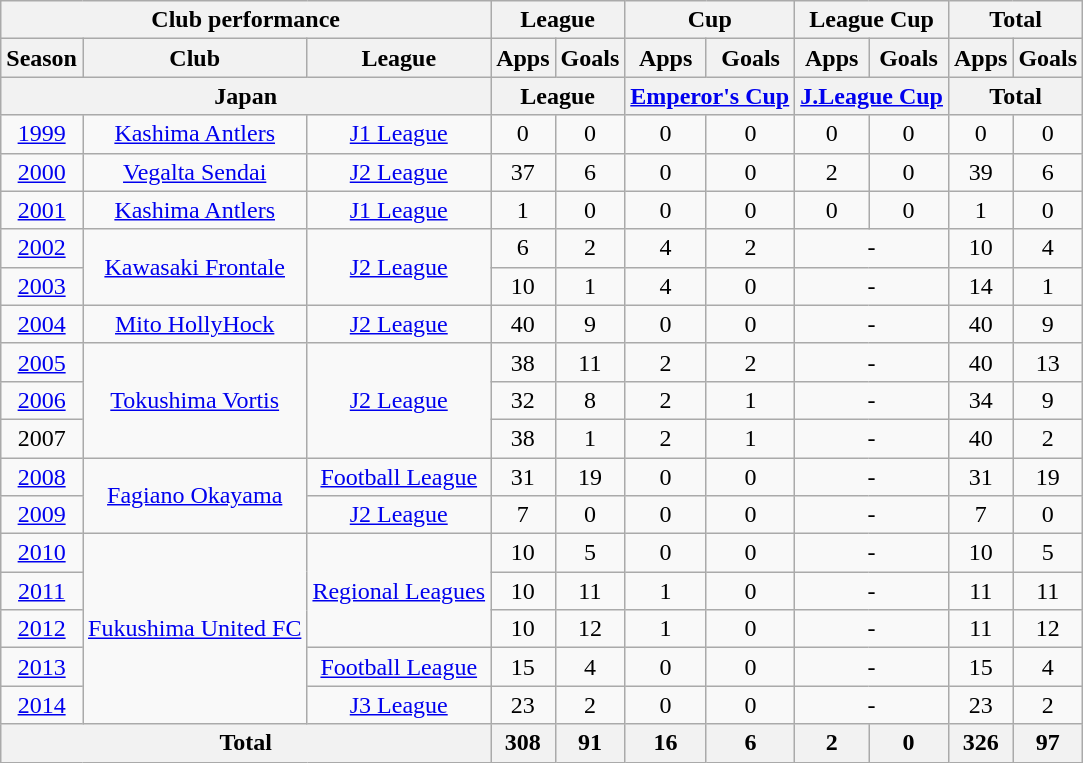<table class="wikitable" style="text-align:center;">
<tr>
<th colspan=3>Club performance</th>
<th colspan=2>League</th>
<th colspan=2>Cup</th>
<th colspan=2>League Cup</th>
<th colspan=2>Total</th>
</tr>
<tr>
<th>Season</th>
<th>Club</th>
<th>League</th>
<th>Apps</th>
<th>Goals</th>
<th>Apps</th>
<th>Goals</th>
<th>Apps</th>
<th>Goals</th>
<th>Apps</th>
<th>Goals</th>
</tr>
<tr>
<th colspan=3>Japan</th>
<th colspan=2>League</th>
<th colspan=2><a href='#'>Emperor's Cup</a></th>
<th colspan=2><a href='#'>J.League Cup</a></th>
<th colspan=2>Total</th>
</tr>
<tr>
<td><a href='#'>1999</a></td>
<td><a href='#'>Kashima Antlers</a></td>
<td><a href='#'>J1 League</a></td>
<td>0</td>
<td>0</td>
<td>0</td>
<td>0</td>
<td>0</td>
<td>0</td>
<td>0</td>
<td>0</td>
</tr>
<tr>
<td><a href='#'>2000</a></td>
<td><a href='#'>Vegalta Sendai</a></td>
<td><a href='#'>J2 League</a></td>
<td>37</td>
<td>6</td>
<td>0</td>
<td>0</td>
<td>2</td>
<td>0</td>
<td>39</td>
<td>6</td>
</tr>
<tr>
<td><a href='#'>2001</a></td>
<td><a href='#'>Kashima Antlers</a></td>
<td><a href='#'>J1 League</a></td>
<td>1</td>
<td>0</td>
<td>0</td>
<td>0</td>
<td>0</td>
<td>0</td>
<td>1</td>
<td>0</td>
</tr>
<tr>
<td><a href='#'>2002</a></td>
<td rowspan="2"><a href='#'>Kawasaki Frontale</a></td>
<td rowspan="2"><a href='#'>J2 League</a></td>
<td>6</td>
<td>2</td>
<td>4</td>
<td>2</td>
<td colspan="2">-</td>
<td>10</td>
<td>4</td>
</tr>
<tr>
<td><a href='#'>2003</a></td>
<td>10</td>
<td>1</td>
<td>4</td>
<td>0</td>
<td colspan="2">-</td>
<td>14</td>
<td>1</td>
</tr>
<tr>
<td><a href='#'>2004</a></td>
<td><a href='#'>Mito HollyHock</a></td>
<td><a href='#'>J2 League</a></td>
<td>40</td>
<td>9</td>
<td>0</td>
<td>0</td>
<td colspan="2">-</td>
<td>40</td>
<td>9</td>
</tr>
<tr>
<td><a href='#'>2005</a></td>
<td rowspan="3"><a href='#'>Tokushima Vortis</a></td>
<td rowspan="3"><a href='#'>J2 League</a></td>
<td>38</td>
<td>11</td>
<td>2</td>
<td>2</td>
<td colspan="2">-</td>
<td>40</td>
<td>13</td>
</tr>
<tr>
<td><a href='#'>2006</a></td>
<td>32</td>
<td>8</td>
<td>2</td>
<td>1</td>
<td colspan="2">-</td>
<td>34</td>
<td>9</td>
</tr>
<tr>
<td>2007</td>
<td>38</td>
<td>1</td>
<td>2</td>
<td>1</td>
<td colspan="2">-</td>
<td>40</td>
<td>2</td>
</tr>
<tr>
<td><a href='#'>2008</a></td>
<td rowspan="2"><a href='#'>Fagiano Okayama</a></td>
<td><a href='#'>Football League</a></td>
<td>31</td>
<td>19</td>
<td>0</td>
<td>0</td>
<td colspan="2">-</td>
<td>31</td>
<td>19</td>
</tr>
<tr>
<td><a href='#'>2009</a></td>
<td><a href='#'>J2 League</a></td>
<td>7</td>
<td>0</td>
<td>0</td>
<td>0</td>
<td colspan="2">-</td>
<td>7</td>
<td>0</td>
</tr>
<tr>
<td><a href='#'>2010</a></td>
<td rowspan="5"><a href='#'>Fukushima United FC</a></td>
<td rowspan="3"><a href='#'>Regional Leagues</a></td>
<td>10</td>
<td>5</td>
<td>0</td>
<td>0</td>
<td colspan="2">-</td>
<td>10</td>
<td>5</td>
</tr>
<tr>
<td><a href='#'>2011</a></td>
<td>10</td>
<td>11</td>
<td>1</td>
<td>0</td>
<td colspan="2">-</td>
<td>11</td>
<td>11</td>
</tr>
<tr>
<td><a href='#'>2012</a></td>
<td>10</td>
<td>12</td>
<td>1</td>
<td>0</td>
<td colspan="2">-</td>
<td>11</td>
<td>12</td>
</tr>
<tr>
<td><a href='#'>2013</a></td>
<td><a href='#'>Football League</a></td>
<td>15</td>
<td>4</td>
<td>0</td>
<td>0</td>
<td colspan="2">-</td>
<td>15</td>
<td>4</td>
</tr>
<tr>
<td><a href='#'>2014</a></td>
<td><a href='#'>J3 League</a></td>
<td>23</td>
<td>2</td>
<td>0</td>
<td>0</td>
<td colspan="2">-</td>
<td>23</td>
<td>2</td>
</tr>
<tr>
<th colspan=3>Total</th>
<th>308</th>
<th>91</th>
<th>16</th>
<th>6</th>
<th>2</th>
<th>0</th>
<th>326</th>
<th>97</th>
</tr>
</table>
